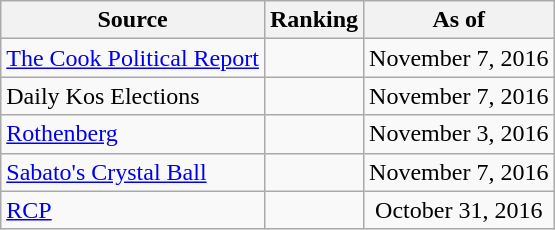<table class="wikitable" style="text-align:center">
<tr>
<th>Source</th>
<th>Ranking</th>
<th>As of</th>
</tr>
<tr>
<td align=left><a href='#'>The Cook Political Report</a></td>
<td></td>
<td>November 7, 2016</td>
</tr>
<tr>
<td align=left>Daily Kos Elections</td>
<td></td>
<td>November 7, 2016</td>
</tr>
<tr>
<td align=left><a href='#'>Rothenberg</a></td>
<td></td>
<td>November 3, 2016</td>
</tr>
<tr>
<td align=left><a href='#'>Sabato's Crystal Ball</a></td>
<td></td>
<td>November 7, 2016</td>
</tr>
<tr>
<td align="left"><a href='#'>RCP</a></td>
<td></td>
<td>October 31, 2016</td>
</tr>
</table>
